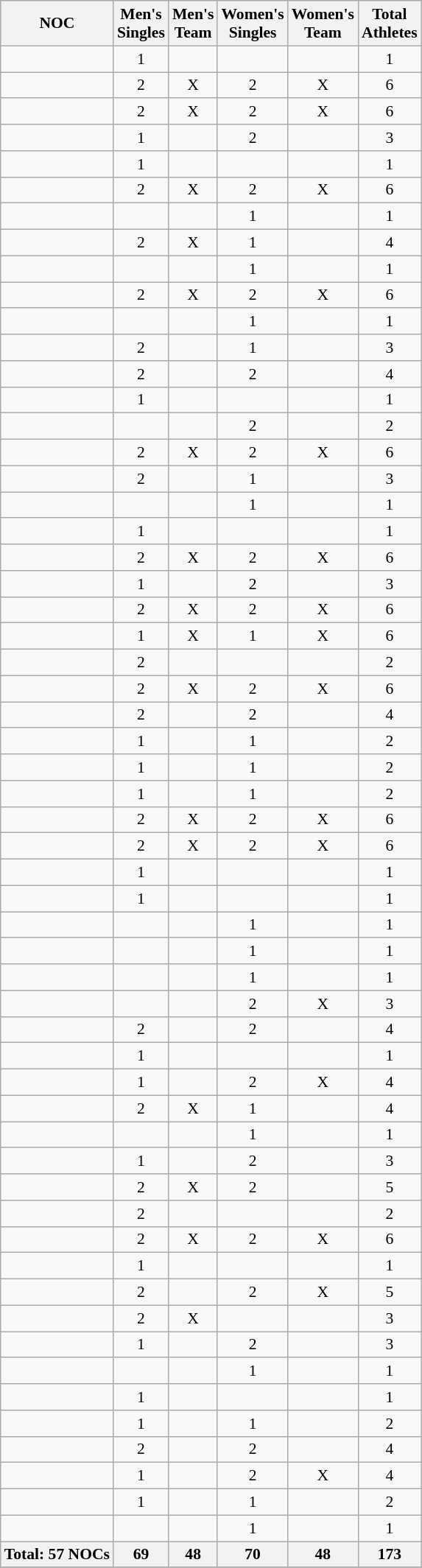<table class="wikitable sortable" style="text-align:center; font-size:90%">
<tr>
<th>NOC</th>
<th>Men's<br>Singles</th>
<th>Men's<br>Team</th>
<th>Women's<br>Singles</th>
<th>Women's<br>Team</th>
<th>Total<br>Athletes</th>
</tr>
<tr>
<td align="left"></td>
<td>1</td>
<td></td>
<td></td>
<td></td>
<td>1</td>
</tr>
<tr>
<td align="left"></td>
<td>2</td>
<td>X</td>
<td>2</td>
<td>X</td>
<td>6</td>
</tr>
<tr>
<td align="left"></td>
<td>2</td>
<td>X</td>
<td>2</td>
<td>X</td>
<td>6</td>
</tr>
<tr>
<td align="left"></td>
<td>1</td>
<td></td>
<td>2</td>
<td></td>
<td>3</td>
</tr>
<tr>
<td align="left"></td>
<td>1</td>
<td></td>
<td></td>
<td></td>
<td>1</td>
</tr>
<tr>
<td align="left"></td>
<td>2</td>
<td>X</td>
<td>2</td>
<td>X</td>
<td>6</td>
</tr>
<tr>
<td align="left"></td>
<td></td>
<td></td>
<td>1</td>
<td></td>
<td>1</td>
</tr>
<tr>
<td align="left"></td>
<td>2</td>
<td>X</td>
<td>1</td>
<td></td>
<td>4</td>
</tr>
<tr>
<td align="left"></td>
<td></td>
<td></td>
<td>1</td>
<td></td>
<td>1</td>
</tr>
<tr>
<td align="left"></td>
<td>2</td>
<td>X</td>
<td>2</td>
<td>X</td>
<td>6</td>
</tr>
<tr>
<td align="left"></td>
<td></td>
<td></td>
<td>1</td>
<td></td>
<td>1</td>
</tr>
<tr>
<td align="left"></td>
<td>2</td>
<td></td>
<td>1</td>
<td></td>
<td>3</td>
</tr>
<tr>
<td align="left"></td>
<td>2</td>
<td></td>
<td>2</td>
<td></td>
<td>4</td>
</tr>
<tr>
<td align="left"></td>
<td>1</td>
<td></td>
<td></td>
<td></td>
<td>1</td>
</tr>
<tr>
<td align="left"></td>
<td></td>
<td></td>
<td>2</td>
<td></td>
<td>2</td>
</tr>
<tr>
<td align="left"></td>
<td>2</td>
<td>X</td>
<td>2</td>
<td>X</td>
<td>6</td>
</tr>
<tr>
<td align="left"></td>
<td>2</td>
<td></td>
<td>1</td>
<td></td>
<td>3</td>
</tr>
<tr>
<td align="left"></td>
<td></td>
<td></td>
<td>1</td>
<td></td>
<td>1</td>
</tr>
<tr>
<td align="left"></td>
<td>1</td>
<td></td>
<td></td>
<td></td>
<td>1</td>
</tr>
<tr>
<td align="left"></td>
<td>2</td>
<td>X</td>
<td>2</td>
<td>X</td>
<td>6</td>
</tr>
<tr>
<td align="left"></td>
<td>1</td>
<td></td>
<td>2</td>
<td></td>
<td>3</td>
</tr>
<tr>
<td align="left"></td>
<td>2</td>
<td>X</td>
<td>2</td>
<td>X</td>
<td>6</td>
</tr>
<tr>
<td align="left"></td>
<td>1</td>
<td>X</td>
<td>1</td>
<td>X</td>
<td>6</td>
</tr>
<tr>
<td align="left"></td>
<td>2</td>
<td></td>
<td></td>
<td></td>
<td>2</td>
</tr>
<tr>
<td align="left"></td>
<td>2</td>
<td>X</td>
<td>2</td>
<td>X</td>
<td>6</td>
</tr>
<tr>
<td align="left"></td>
<td>2</td>
<td></td>
<td>2</td>
<td></td>
<td>4</td>
</tr>
<tr>
<td align="left"></td>
<td>1</td>
<td></td>
<td>1</td>
<td></td>
<td>2</td>
</tr>
<tr>
<td align="left"></td>
<td>1</td>
<td></td>
<td>1</td>
<td></td>
<td>2</td>
</tr>
<tr>
<td align="left"></td>
<td>1</td>
<td></td>
<td>1</td>
<td></td>
<td>2</td>
</tr>
<tr>
<td align="left"></td>
<td>2</td>
<td>X</td>
<td>2</td>
<td>X</td>
<td>6</td>
</tr>
<tr>
<td align="left"></td>
<td>2</td>
<td>X</td>
<td>2</td>
<td>X</td>
<td>6</td>
</tr>
<tr>
<td align="left"></td>
<td>1</td>
<td></td>
<td></td>
<td></td>
<td>1</td>
</tr>
<tr>
<td align="left"></td>
<td>1</td>
<td></td>
<td></td>
<td></td>
<td>1</td>
</tr>
<tr>
<td align="left"></td>
<td></td>
<td></td>
<td>1</td>
<td></td>
<td>1</td>
</tr>
<tr>
<td align="left"></td>
<td></td>
<td></td>
<td>1</td>
<td></td>
<td>1</td>
</tr>
<tr>
<td align="left"></td>
<td></td>
<td></td>
<td>1</td>
<td></td>
<td>1</td>
</tr>
<tr>
<td align="left"></td>
<td></td>
<td></td>
<td>2</td>
<td>X</td>
<td>3</td>
</tr>
<tr>
<td align="left"></td>
<td>2</td>
<td></td>
<td>2</td>
<td></td>
<td>4</td>
</tr>
<tr>
<td align="left"></td>
<td>1</td>
<td></td>
<td></td>
<td></td>
<td>1</td>
</tr>
<tr>
<td align="left"></td>
<td>1</td>
<td></td>
<td>2</td>
<td>X</td>
<td>4</td>
</tr>
<tr>
<td align="left"></td>
<td>2</td>
<td>X</td>
<td>1</td>
<td></td>
<td>4</td>
</tr>
<tr>
<td align="left"></td>
<td></td>
<td></td>
<td>1</td>
<td></td>
<td>1</td>
</tr>
<tr>
<td align="left"></td>
<td>1</td>
<td></td>
<td>2</td>
<td></td>
<td>3</td>
</tr>
<tr>
<td align="left"></td>
<td>2</td>
<td>X</td>
<td>2</td>
<td></td>
<td>5</td>
</tr>
<tr>
<td align="left"></td>
<td>2</td>
<td></td>
<td></td>
<td></td>
<td>2</td>
</tr>
<tr>
<td align="left"></td>
<td>2</td>
<td>X</td>
<td>2</td>
<td>X</td>
<td>6</td>
</tr>
<tr>
<td align="left"></td>
<td>1</td>
<td></td>
<td></td>
<td></td>
<td>1</td>
</tr>
<tr>
<td align="left"></td>
<td>2</td>
<td></td>
<td>2</td>
<td>X</td>
<td>5</td>
</tr>
<tr>
<td align="left"></td>
<td>2</td>
<td>X</td>
<td></td>
<td></td>
<td>3</td>
</tr>
<tr>
<td align="left"></td>
<td>1</td>
<td></td>
<td>2</td>
<td></td>
<td>3</td>
</tr>
<tr>
<td align="left"></td>
<td></td>
<td></td>
<td>1</td>
<td></td>
<td>1</td>
</tr>
<tr>
<td align="left"></td>
<td>1</td>
<td></td>
<td></td>
<td></td>
<td>1</td>
</tr>
<tr>
<td align="left"></td>
<td>1</td>
<td></td>
<td>1</td>
<td></td>
<td>2</td>
</tr>
<tr>
<td align="left"></td>
<td>2</td>
<td></td>
<td>2</td>
<td></td>
<td>4</td>
</tr>
<tr>
<td align="left"></td>
<td>1</td>
<td></td>
<td>2</td>
<td>X</td>
<td>4</td>
</tr>
<tr>
<td align="left"></td>
<td>1</td>
<td></td>
<td>1</td>
<td></td>
<td>2</td>
</tr>
<tr>
<td align="left"></td>
<td></td>
<td></td>
<td>1</td>
<td></td>
<td>1</td>
</tr>
<tr>
<th>Total: 57 NOCs</th>
<th>69</th>
<th>48</th>
<th>70</th>
<th>48</th>
<th>173</th>
</tr>
<tr>
</tr>
</table>
